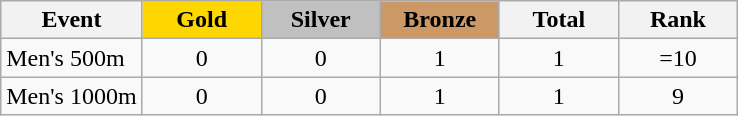<table class="wikitable sortable" border="1" style="text-align:center; font-size:100%;">
<tr>
<th style="width:15:em;">Event</th>
<td style="background:gold; width:4.5em; font-weight:bold;">Gold</td>
<td style="background:silver; width:4.5em; font-weight:bold;">Silver</td>
<td style="background:#cc9966; width:4.5em; font-weight:bold;">Bronze</td>
<th style="width:4.5em;">Total</th>
<th style="width:4.5em;">Rank</th>
</tr>
<tr>
<td align=left>Men's 500m</td>
<td>0</td>
<td>0</td>
<td>1</td>
<td>1</td>
<td>=10</td>
</tr>
<tr>
<td align=left>Men's 1000m</td>
<td>0</td>
<td>0</td>
<td>1</td>
<td>1</td>
<td>9</td>
</tr>
</table>
